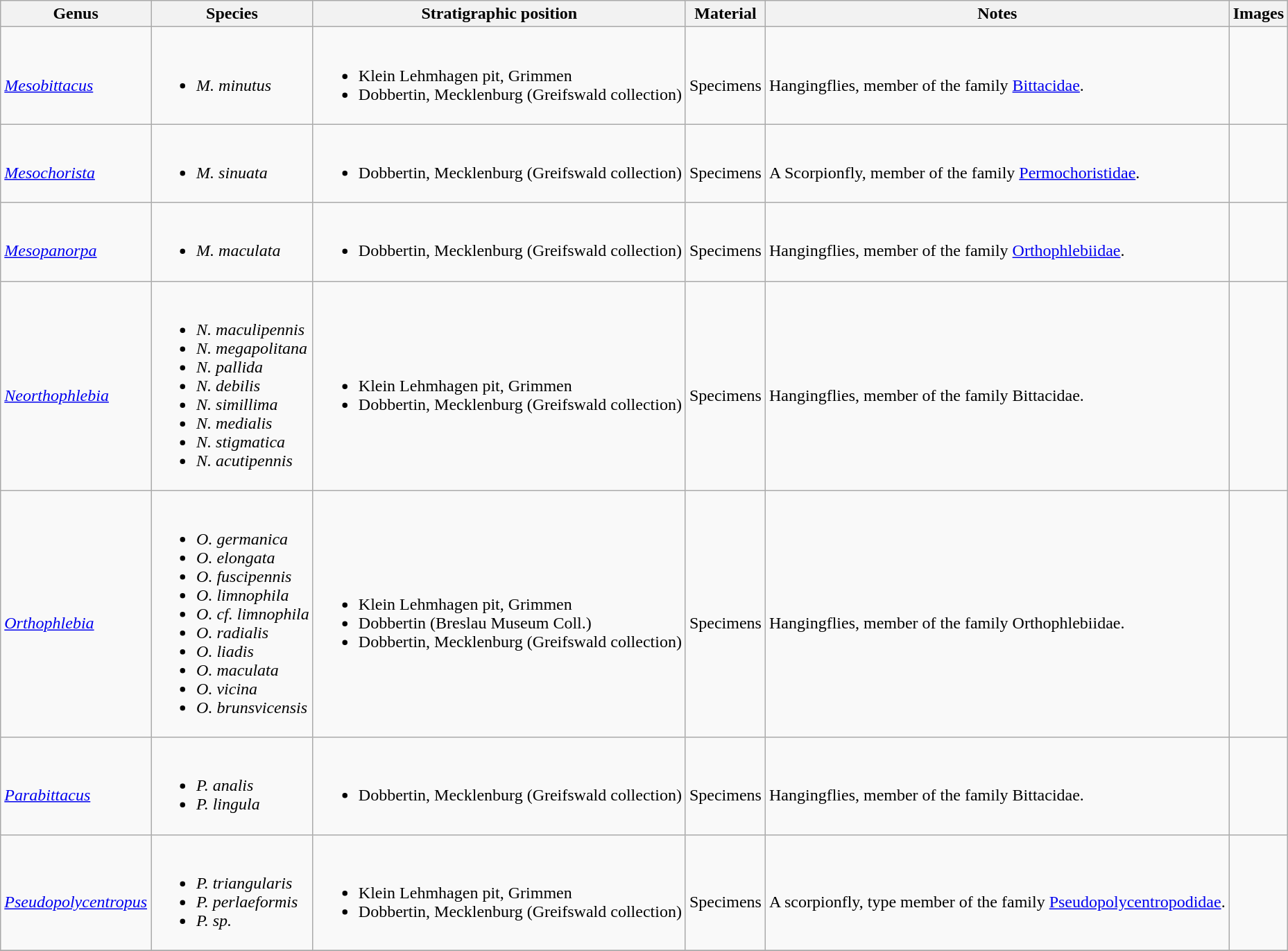<table class = "wikitable">
<tr>
<th>Genus</th>
<th>Species</th>
<th>Stratigraphic position</th>
<th>Material</th>
<th>Notes</th>
<th>Images</th>
</tr>
<tr>
<td><br><em><a href='#'>Mesobittacus</a></em></td>
<td><br><ul><li><em>M. minutus</em></li></ul></td>
<td><br><ul><li>Klein Lehmhagen pit, Grimmen</li><li>Dobbertin, Mecklenburg (Greifswald collection)</li></ul></td>
<td><br>Specimens</td>
<td><br>Hangingflies, member of the family <a href='#'>Bittacidae</a>.</td>
<td></td>
</tr>
<tr>
<td><br><em><a href='#'>Mesochorista</a></em></td>
<td><br><ul><li><em>M. sinuata</em></li></ul></td>
<td><br><ul><li>Dobbertin, Mecklenburg (Greifswald collection)</li></ul></td>
<td><br>Specimens</td>
<td><br>A Scorpionfly, member of the family <a href='#'>Permochoristidae</a>.</td>
<td></td>
</tr>
<tr>
<td><br><em><a href='#'>Mesopanorpa</a></em></td>
<td><br><ul><li><em>M. maculata</em></li></ul></td>
<td><br><ul><li>Dobbertin, Mecklenburg (Greifswald collection)</li></ul></td>
<td><br>Specimens</td>
<td><br>Hangingflies, member of the family <a href='#'>Orthophlebiidae</a>.</td>
<td></td>
</tr>
<tr>
<td><br><em><a href='#'>Neorthophlebia</a></em></td>
<td><br><ul><li><em>N. maculipennis</em></li><li><em>N. megapolitana</em></li><li><em>N. pallida</em></li><li><em>N. debilis</em></li><li><em>N. simillima</em></li><li><em>N. medialis</em></li><li><em>N. stigmatica</em></li><li><em>N. acutipennis</em></li></ul></td>
<td><br><ul><li>Klein Lehmhagen pit, Grimmen</li><li>Dobbertin, Mecklenburg (Greifswald collection)</li></ul></td>
<td><br>Specimens</td>
<td><br>Hangingflies, member of the family Bittacidae.</td>
<td><br></td>
</tr>
<tr>
<td><br><em><a href='#'>Orthophlebia</a></em></td>
<td><br><ul><li><em>O. germanica</em></li><li><em>O. elongata</em></li><li><em>O. fuscipennis</em></li><li><em>O. limnophila</em></li><li><em>O. cf. limnophila</em></li><li><em>O. radialis</em></li><li><em>O. liadis</em></li><li><em>O. maculata</em></li><li><em>O. vicina</em></li><li><em>O. brunsvicensis</em></li></ul></td>
<td><br><ul><li>Klein Lehmhagen pit, Grimmen</li><li>Dobbertin (Breslau Museum Coll.)</li><li>Dobbertin, Mecklenburg (Greifswald collection)</li></ul></td>
<td><br>Specimens</td>
<td><br>Hangingflies, member of the family Orthophlebiidae.</td>
<td></td>
</tr>
<tr>
<td><br><em><a href='#'>Parabittacus</a></em></td>
<td><br><ul><li><em>P. analis</em></li><li><em>P. lingula</em></li></ul></td>
<td><br><ul><li>Dobbertin, Mecklenburg (Greifswald collection)</li></ul></td>
<td><br>Specimens</td>
<td><br>Hangingflies, member of the family Bittacidae.</td>
<td></td>
</tr>
<tr>
<td><br><em><a href='#'>Pseudopolycentropus</a></em></td>
<td><br><ul><li><em>P. triangularis</em></li><li><em>P. perlaeformis</em></li><li><em>P. sp.</em></li></ul></td>
<td><br><ul><li>Klein Lehmhagen pit, Grimmen</li><li>Dobbertin, Mecklenburg (Greifswald collection)</li></ul></td>
<td><br>Specimens</td>
<td><br>A scorpionfly, type member of the family <a href='#'>Pseudopolycentropodidae</a>.</td>
<td></td>
</tr>
<tr>
</tr>
</table>
